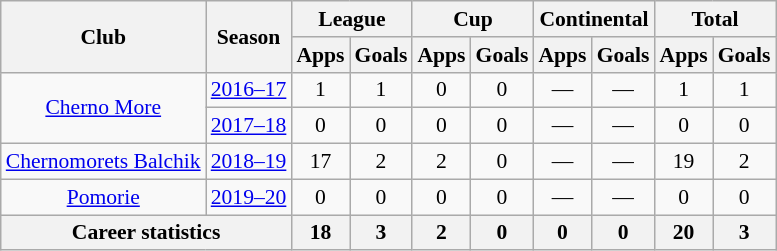<table class="wikitable" style="font-size:90%; text-align: center">
<tr>
<th rowspan=2>Club</th>
<th rowspan=2>Season</th>
<th colspan=2>League</th>
<th colspan=2>Cup</th>
<th colspan=2>Continental</th>
<th colspan=2>Total</th>
</tr>
<tr>
<th>Apps</th>
<th>Goals</th>
<th>Apps</th>
<th>Goals</th>
<th>Apps</th>
<th>Goals</th>
<th>Apps</th>
<th>Goals</th>
</tr>
<tr>
<td rowspan=2><a href='#'>Cherno More</a></td>
<td><a href='#'>2016–17</a></td>
<td>1</td>
<td>1</td>
<td>0</td>
<td>0</td>
<td>—</td>
<td>—</td>
<td>1</td>
<td>1</td>
</tr>
<tr>
<td><a href='#'>2017–18</a></td>
<td>0</td>
<td>0</td>
<td>0</td>
<td>0</td>
<td>—</td>
<td>—</td>
<td>0</td>
<td>0</td>
</tr>
<tr>
<td><a href='#'>Chernomorets Balchik</a></td>
<td><a href='#'>2018–19</a></td>
<td>17</td>
<td>2</td>
<td>2</td>
<td>0</td>
<td>—</td>
<td>—</td>
<td>19</td>
<td>2</td>
</tr>
<tr>
<td><a href='#'>Pomorie</a></td>
<td><a href='#'>2019–20</a></td>
<td>0</td>
<td>0</td>
<td>0</td>
<td>0</td>
<td>—</td>
<td>—</td>
<td>0</td>
<td>0</td>
</tr>
<tr>
<th colspan=2>Career statistics</th>
<th>18</th>
<th>3</th>
<th>2</th>
<th>0</th>
<th>0</th>
<th>0</th>
<th>20</th>
<th>3</th>
</tr>
</table>
